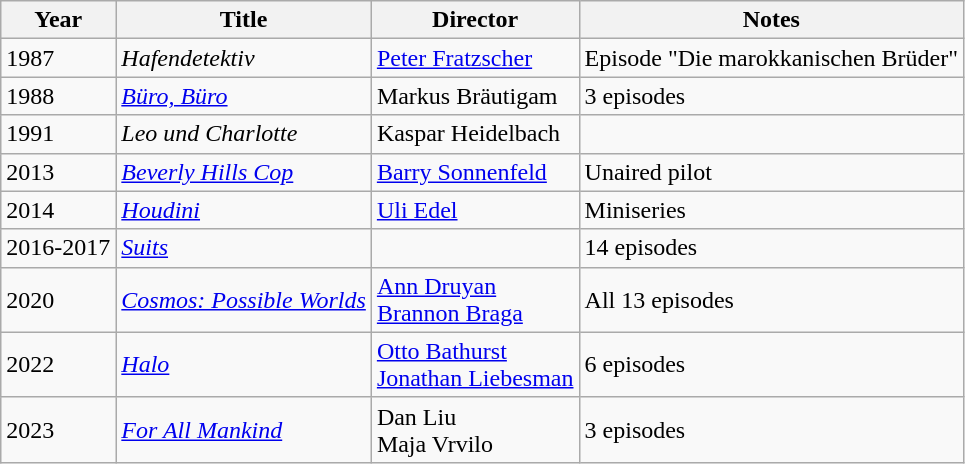<table class="wikitable">
<tr>
<th>Year</th>
<th>Title</th>
<th>Director</th>
<th>Notes</th>
</tr>
<tr>
<td>1987</td>
<td><em>Hafendetektiv</em></td>
<td><a href='#'>Peter Fratzscher</a></td>
<td>Episode "Die marokkanischen Brüder"</td>
</tr>
<tr>
<td>1988</td>
<td><em><a href='#'>Büro, Büro</a></em></td>
<td>Markus Bräutigam</td>
<td>3 episodes</td>
</tr>
<tr>
<td>1991</td>
<td><em>Leo und Charlotte</em></td>
<td>Kaspar Heidelbach</td>
<td></td>
</tr>
<tr>
<td>2013</td>
<td><em><a href='#'>Beverly Hills Cop</a></em></td>
<td><a href='#'>Barry Sonnenfeld</a></td>
<td>Unaired pilot</td>
</tr>
<tr>
<td>2014</td>
<td><em><a href='#'>Houdini</a></em></td>
<td><a href='#'>Uli Edel</a></td>
<td>Miniseries</td>
</tr>
<tr>
<td>2016-2017</td>
<td><em><a href='#'>Suits</a></em></td>
<td></td>
<td>14 episodes</td>
</tr>
<tr>
<td>2020</td>
<td><em><a href='#'>Cosmos: Possible Worlds</a></em></td>
<td><a href='#'>Ann Druyan</a><br><a href='#'>Brannon Braga</a></td>
<td>All 13 episodes</td>
</tr>
<tr>
<td>2022</td>
<td><em><a href='#'>Halo</a></em></td>
<td><a href='#'>Otto Bathurst</a><br><a href='#'>Jonathan Liebesman</a></td>
<td>6 episodes</td>
</tr>
<tr>
<td>2023</td>
<td><em><a href='#'>For All Mankind</a></em></td>
<td>Dan Liu<br>Maja Vrvilo</td>
<td>3 episodes</td>
</tr>
</table>
